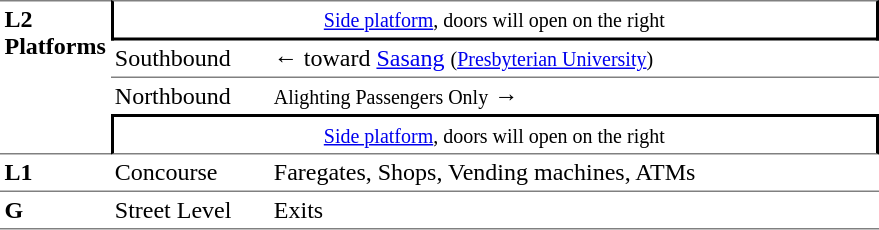<table table border=0 cellspacing=0 cellpadding=3>
<tr>
<td style="border-top:solid 1px gray;border-bottom:solid 1px gray;" rowspan=4 valign=top><strong>L2<br>Platforms</strong></td>
<td style="border-top:solid 1px gray;border-right:solid 2px black;border-left:solid 2px black;border-bottom:solid 2px black;text-align:center;" colspan=2><small><a href='#'>Side platform</a>, doors will open on the right</small></td>
</tr>
<tr>
<td style="border-bottom:solid 1px gray;">Southbound</td>
<td style="border-bottom:solid 1px gray;">←  toward <a href='#'>Sasang</a> <small>(<a href='#'>Presbyterian University</a>)</small></td>
</tr>
<tr>
<td>Northbound</td>
<td>  <small>Alighting Passengers Only</small> →</td>
</tr>
<tr>
<td style="border-top:solid 2px black;border-right:solid 2px black;border-left:solid 2px black;border-bottom:solid 1px gray;text-align:center;" colspan=2><small><a href='#'>Side platform</a>, doors will open on the right</small></td>
</tr>
<tr>
<td style="border-bottom:solid 1px gray;" width=50 valign=top><strong>L1</strong></td>
<td style="border-bottom:solid 1px gray;" width=100 valign=top>Concourse</td>
<td style="border-bottom:solid 1px gray;" width=400 valign=top>Faregates, Shops, Vending machines, ATMs</td>
</tr>
<tr>
<td style="border-bottom:solid 1px gray;" width=50 valign=top><strong>G</strong></td>
<td style="border-bottom:solid 1px gray;" width=100 valign=top>Street Level</td>
<td style="border-bottom:solid 1px gray;" width=400 valign=top>Exits</td>
</tr>
</table>
